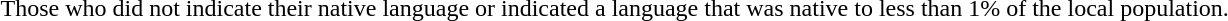<table>
<tr>
<td> Those who did not indicate their native language or indicated a language that was native to less than 1% of the local population.</td>
</tr>
</table>
